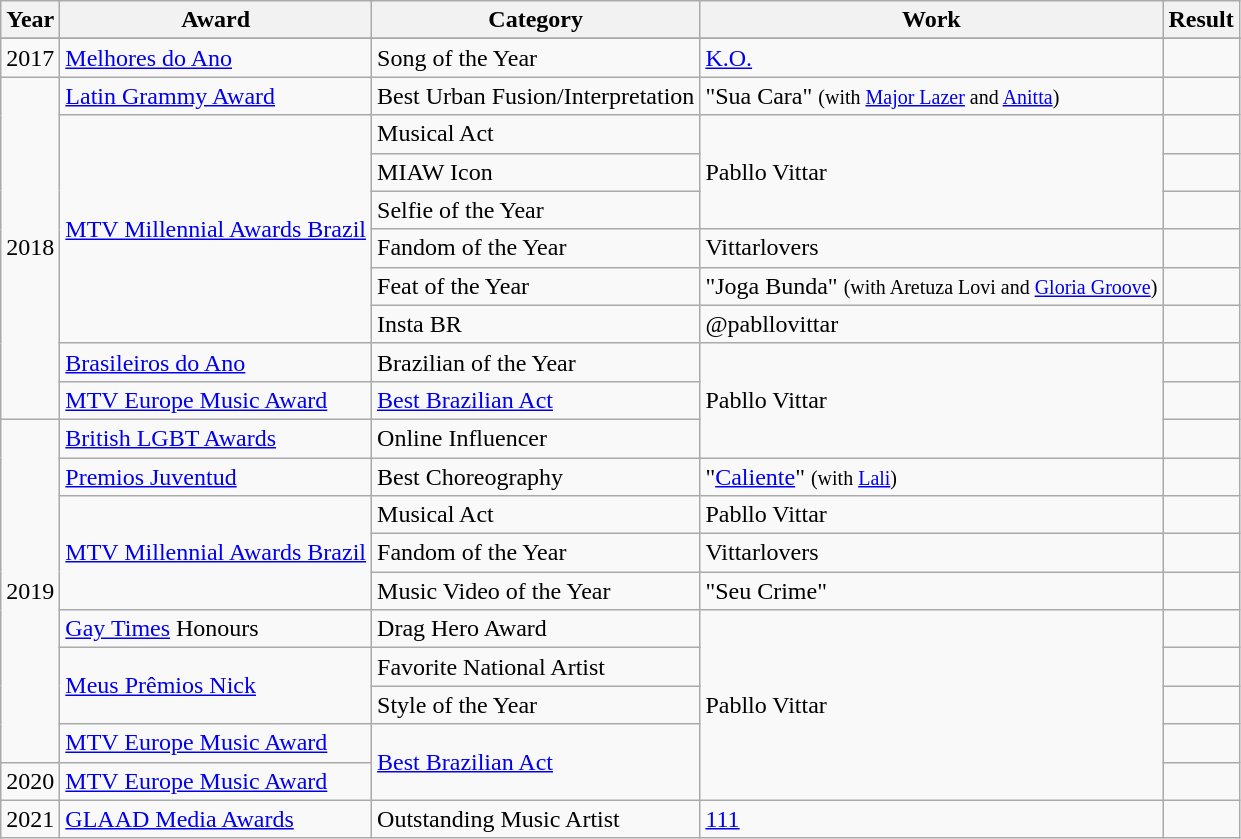<table class="wikitable">
<tr>
<th>Year</th>
<th>Award</th>
<th>Category</th>
<th>Work</th>
<th>Result</th>
</tr>
<tr>
</tr>
<tr>
<td>2017</td>
<td><a href='#'>Melhores do Ano</a></td>
<td>Song of the Year</td>
<td><a href='#'>K.O.</a></td>
<td></td>
</tr>
<tr>
<td rowspan="9">2018</td>
<td><a href='#'>Latin Grammy Award</a></td>
<td>Best Urban Fusion/Interpretation</td>
<td>"Sua Cara" <small>(with <a href='#'>Major Lazer</a> and <a href='#'>Anitta</a>)</small></td>
<td></td>
</tr>
<tr>
<td rowspan="6"><a href='#'>MTV Millennial Awards Brazil</a></td>
<td>Musical Act</td>
<td rowspan="3">Pabllo Vittar</td>
<td></td>
</tr>
<tr>
<td>MIAW Icon</td>
<td></td>
</tr>
<tr>
<td>Selfie of the Year</td>
<td></td>
</tr>
<tr>
<td>Fandom of the Year</td>
<td>Vittarlovers</td>
<td></td>
</tr>
<tr>
<td>Feat of the Year</td>
<td>"Joga Bunda" <small>(with Aretuza Lovi and <a href='#'>Gloria Groove</a>)</small></td>
<td></td>
</tr>
<tr>
<td>Insta BR</td>
<td>@pabllovittar</td>
<td></td>
</tr>
<tr>
<td><a href='#'>Brasileiros do Ano</a></td>
<td>Brazilian of the Year</td>
<td rowspan="3">Pabllo Vittar</td>
<td></td>
</tr>
<tr>
<td><a href='#'>MTV Europe Music Award</a></td>
<td><a href='#'>Best Brazilian Act</a></td>
<td></td>
</tr>
<tr>
<td rowspan="9">2019</td>
<td><a href='#'>British LGBT Awards</a></td>
<td>Online Influencer</td>
<td></td>
</tr>
<tr>
<td><a href='#'>Premios Juventud</a></td>
<td>Best Choreography</td>
<td>"<a href='#'>Caliente</a>" <small>(with <a href='#'>Lali</a>)</small></td>
<td></td>
</tr>
<tr>
<td rowspan="3"><a href='#'>MTV Millennial Awards Brazil</a></td>
<td>Musical Act</td>
<td>Pabllo Vittar</td>
<td></td>
</tr>
<tr>
<td>Fandom of the Year</td>
<td>Vittarlovers</td>
<td></td>
</tr>
<tr>
<td>Music Video of the Year</td>
<td>"Seu Crime"</td>
<td></td>
</tr>
<tr>
<td><a href='#'>Gay Times</a> Honours</td>
<td>Drag Hero Award</td>
<td rowspan="5">Pabllo Vittar</td>
<td></td>
</tr>
<tr>
<td rowspan="2"><a href='#'>Meus Prêmios Nick</a></td>
<td>Favorite National Artist</td>
<td></td>
</tr>
<tr>
<td>Style of the Year</td>
<td></td>
</tr>
<tr>
<td><a href='#'>MTV Europe Music Award</a></td>
<td rowspan="2"><a href='#'>Best Brazilian Act</a></td>
<td></td>
</tr>
<tr>
<td>2020</td>
<td><a href='#'>MTV Europe Music Award</a></td>
<td></td>
</tr>
<tr>
<td>2021</td>
<td><a href='#'>GLAAD Media Awards</a></td>
<td>Outstanding Music Artist</td>
<td><a href='#'>111</a></td>
<td></td>
</tr>
</table>
